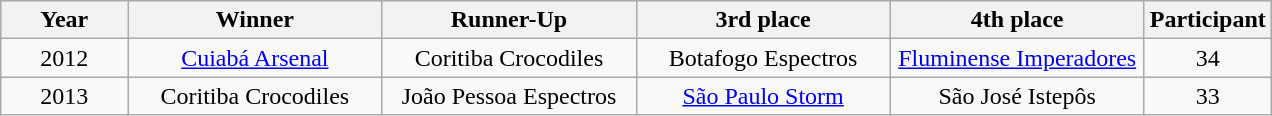<table class="wikitable">
<tr align=center style="background:#efefef;">
<th width=10%>Year</th>
<th width=20%>Winner</th>
<th width=20%>Runner-Up</th>
<th width=s20%>3rd place</th>
<th width=20%>4th place</th>
<th width=10%>Participant</th>
</tr>
<tr align=center>
<td>2012</td>
<td><a href='#'>Cuiabá Arsenal</a></td>
<td>Coritiba Crocodiles</td>
<td>Botafogo Espectros</td>
<td><a href='#'>Fluminense Imperadores</a></td>
<td>34</td>
</tr>
<tr align=center>
<td>2013</td>
<td>Coritiba Crocodiles</td>
<td>João Pessoa Espectros</td>
<td><a href='#'>São Paulo Storm</a></td>
<td>São José Istepôs</td>
<td>33</td>
</tr>
</table>
